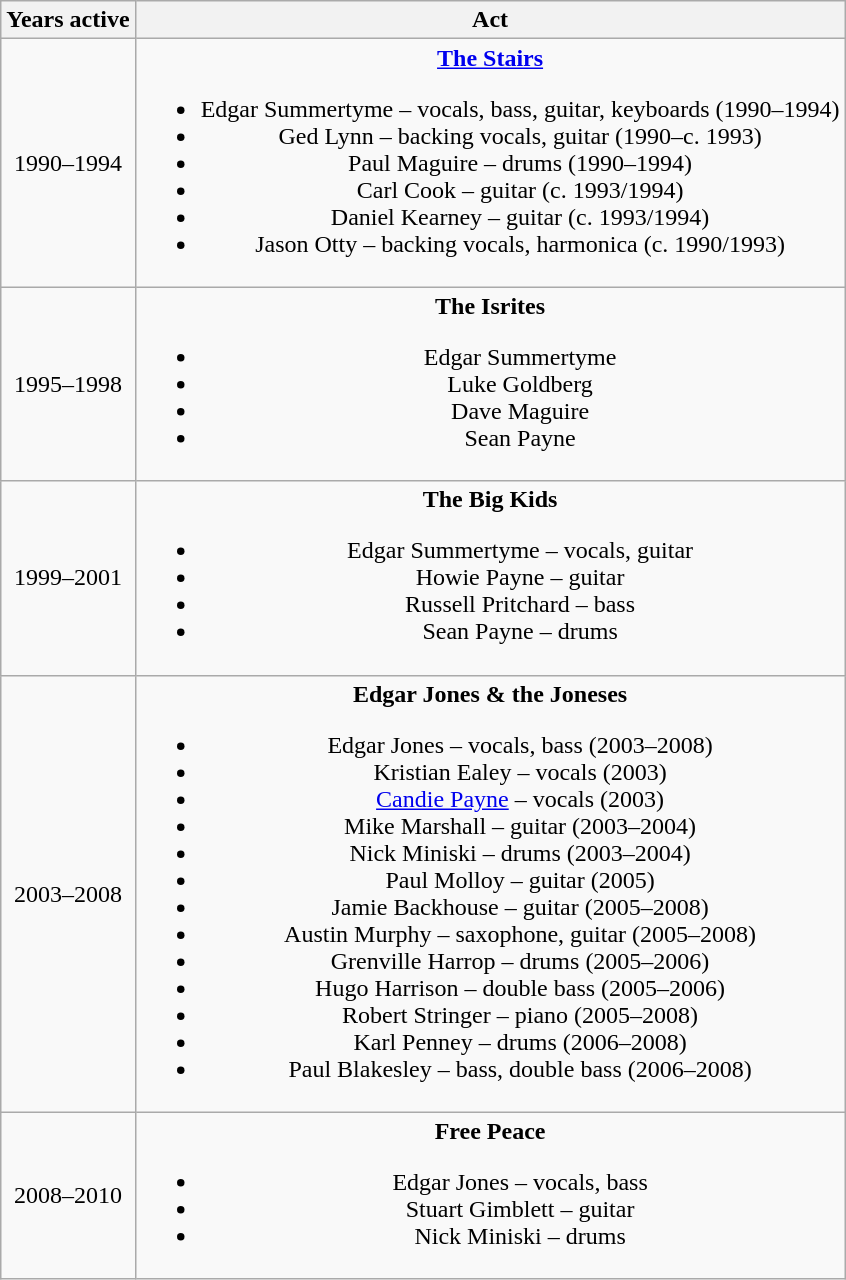<table class="wikitable plainrowheaders" style="text-align:center;">
<tr>
<th scope="col">Years active</th>
<th scope="col">Act</th>
</tr>
<tr>
<td>1990–1994</td>
<td><strong><a href='#'>The Stairs</a></strong><br><ul><li>Edgar Summertyme – vocals, bass, guitar, keyboards (1990–1994)</li><li>Ged Lynn – backing vocals, guitar (1990–c. 1993)</li><li>Paul Maguire – drums (1990–1994)</li><li>Carl Cook – guitar (c. 1993/1994)</li><li>Daniel Kearney – guitar (c. 1993/1994)</li><li>Jason Otty  – backing vocals, harmonica (c. 1990/1993)</li></ul></td>
</tr>
<tr>
<td>1995–1998</td>
<td><strong>The Isrites</strong><br><ul><li>Edgar Summertyme</li><li>Luke Goldberg</li><li>Dave Maguire</li><li>Sean Payne</li></ul></td>
</tr>
<tr>
<td>1999–2001</td>
<td><strong>The Big Kids</strong><br><ul><li>Edgar Summertyme – vocals, guitar</li><li>Howie Payne – guitar</li><li>Russell Pritchard – bass</li><li>Sean Payne – drums</li></ul></td>
</tr>
<tr>
<td>2003–2008</td>
<td><strong>Edgar Jones & the Joneses</strong><br><ul><li>Edgar Jones – vocals, bass (2003–2008)</li><li>Kristian Ealey – vocals (2003)</li><li><a href='#'>Candie Payne</a> – vocals (2003)</li><li>Mike Marshall – guitar (2003–2004)</li><li>Nick Miniski – drums (2003–2004)</li><li>Paul Molloy – guitar (2005)</li><li>Jamie Backhouse – guitar (2005–2008)</li><li>Austin Murphy – saxophone, guitar (2005–2008)</li><li>Grenville Harrop – drums (2005–2006)</li><li>Hugo Harrison – double bass (2005–2006)</li><li>Robert Stringer – piano (2005–2008)</li><li>Karl Penney – drums (2006–2008)</li><li>Paul Blakesley – bass, double bass (2006–2008)</li></ul></td>
</tr>
<tr>
<td>2008–2010</td>
<td><strong>Free Peace</strong><br><ul><li>Edgar Jones – vocals, bass</li><li>Stuart Gimblett – guitar</li><li>Nick Miniski – drums</li></ul></td>
</tr>
</table>
